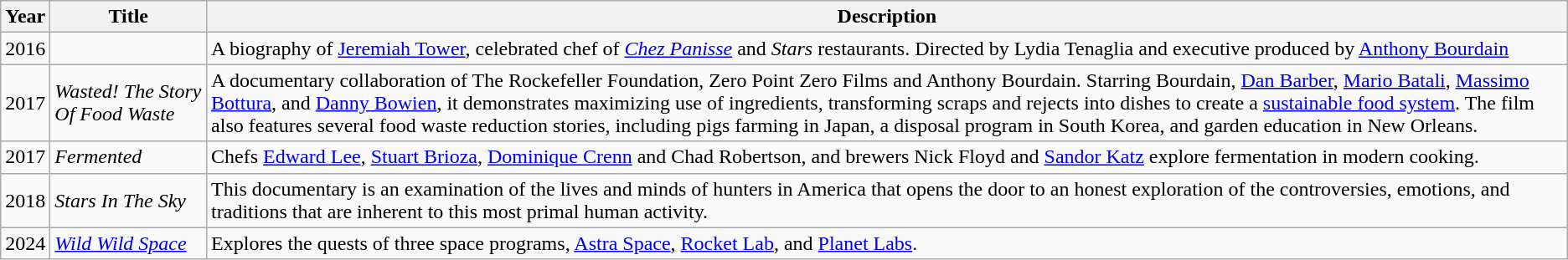<table class="wikitable">
<tr>
<th>Year</th>
<th>Title</th>
<th>Description</th>
</tr>
<tr>
<td>2016</td>
<td></td>
<td>A biography of <a href='#'>Jeremiah Tower</a>, celebrated chef of <em><a href='#'>Chez Panisse</a></em> and <em>Stars</em> restaurants. Directed by Lydia Tenaglia and executive produced by <a href='#'>Anthony Bourdain</a></td>
</tr>
<tr>
<td>2017</td>
<td><em>Wasted! The Story Of Food Waste</em></td>
<td>A documentary collaboration of The Rockefeller Foundation, Zero Point Zero Films and Anthony Bourdain. Starring Bourdain, <a href='#'>Dan Barber</a>, <a href='#'>Mario Batali</a>, <a href='#'>Massimo Bottura</a>, and <a href='#'>Danny Bowien</a>, it demonstrates maximizing use of ingredients, transforming scraps and rejects into dishes to create a <a href='#'>sustainable food system</a>. The film also features several food waste reduction stories, including pigs farming in Japan, a disposal program in South Korea, and garden education in New Orleans.</td>
</tr>
<tr>
<td>2017</td>
<td><em>Fermented</em></td>
<td>Chefs <a href='#'>Edward Lee</a>, <a href='#'>Stuart Brioza</a>, <a href='#'>Dominique Crenn</a> and Chad Robertson, and brewers Nick Floyd and <a href='#'>Sandor Katz</a> explore fermentation in modern cooking.</td>
</tr>
<tr>
<td>2018</td>
<td><em>Stars In The Sky</em></td>
<td>This documentary is an examination of the lives and minds of hunters in America that opens the door to an honest exploration of the controversies, emotions, and traditions that are inherent to this most primal human activity.</td>
</tr>
<tr>
<td>2024</td>
<td><em><a href='#'>Wild Wild Space</a></em></td>
<td>Explores the quests of three space programs, <a href='#'>Astra Space</a>, <a href='#'>Rocket Lab</a>, and <a href='#'>Planet Labs</a>.</td>
</tr>
</table>
